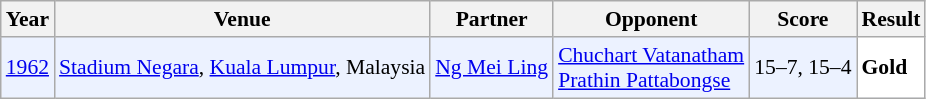<table class="sortable wikitable" style="font-size: 90%;">
<tr>
<th>Year</th>
<th>Venue</th>
<th>Partner</th>
<th>Opponent</th>
<th>Score</th>
<th>Result</th>
</tr>
<tr style="background:#ECF2FF">
<td align="center"><a href='#'>1962</a></td>
<td><a href='#'>Stadium Negara</a>, <a href='#'>Kuala Lumpur</a>, Malaysia</td>
<td> <a href='#'>Ng Mei Ling</a></td>
<td> <a href='#'>Chuchart Vatanatham</a><br> <a href='#'>Prathin Pattabongse</a></td>
<td>15–7, 15–4</td>
<td style="text-align:left; background:white"> <strong>Gold</strong></td>
</tr>
</table>
